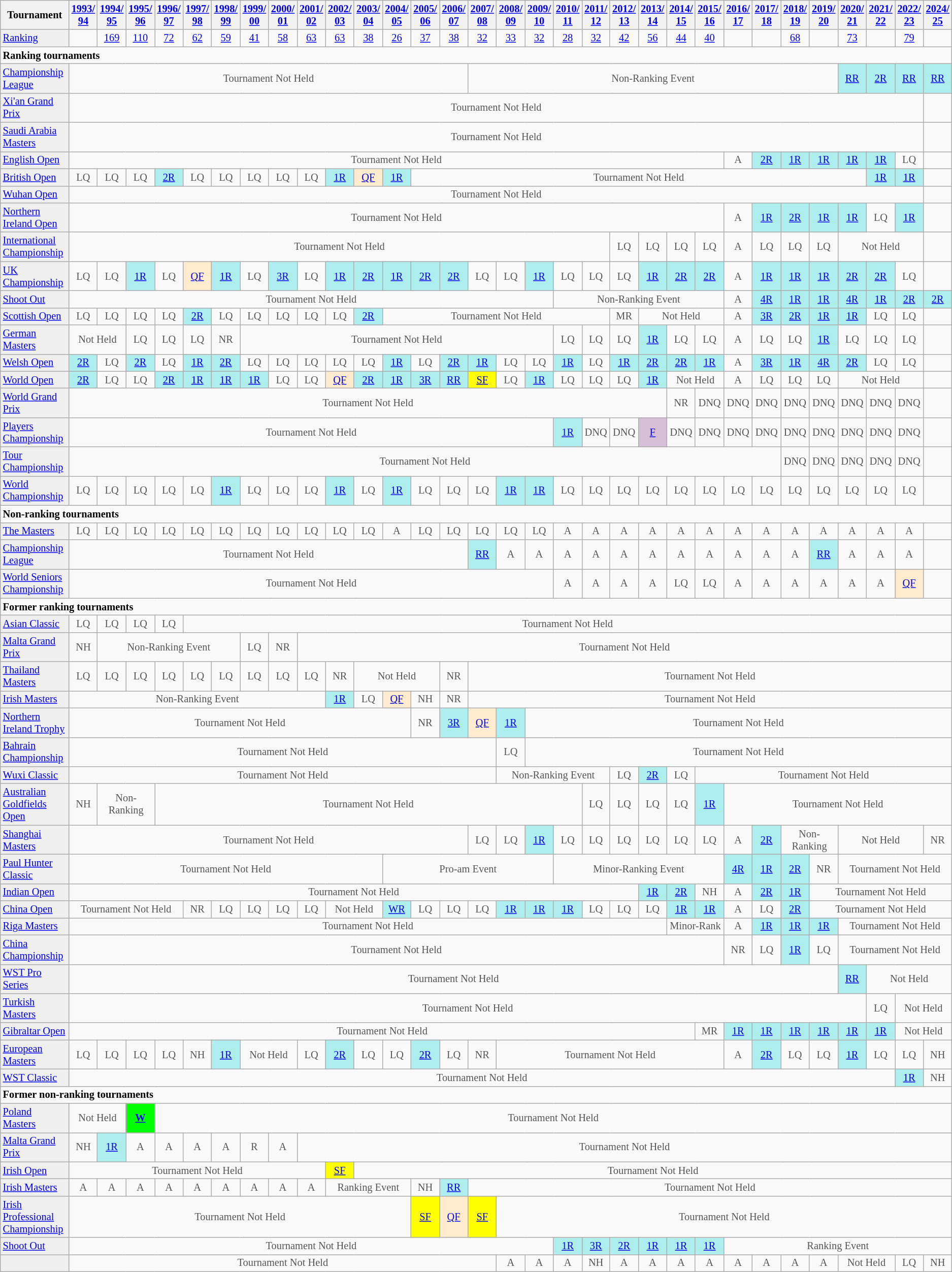<table class="wikitable" style="font-size:85%">
<tr>
<th>Tournament</th>
<th><a href='#'>1993/<br>94</a></th>
<th><a href='#'>1994/<br>95</a></th>
<th><a href='#'>1995/<br>96</a></th>
<th><a href='#'>1996/<br>97</a></th>
<th><a href='#'>1997/<br>98</a></th>
<th><a href='#'>1998/<br>99</a></th>
<th><a href='#'>1999/<br>00</a></th>
<th><a href='#'>2000/<br>01</a></th>
<th><a href='#'>2001/<br>02</a></th>
<th><a href='#'>2002/<br>03</a></th>
<th><a href='#'>2003/<br>04</a></th>
<th><a href='#'>2004/<br>05</a></th>
<th><a href='#'>2005/<br>06</a></th>
<th><a href='#'>2006/<br>07</a></th>
<th><a href='#'>2007/<br>08</a></th>
<th><a href='#'>2008/<br>09</a></th>
<th><a href='#'>2009/<br>10</a></th>
<th><a href='#'>2010/<br>11</a></th>
<th><a href='#'>2011/<br>12</a></th>
<th><a href='#'>2012/<br>13</a></th>
<th><a href='#'>2013/<br>14</a></th>
<th><a href='#'>2014/<br>15</a></th>
<th><a href='#'>2015/<br>16</a></th>
<th><a href='#'>2016/<br>17</a></th>
<th><a href='#'>2017/<br>18</a></th>
<th><a href='#'>2018/<br>19</a></th>
<th><a href='#'>2019/<br>20</a></th>
<th><a href='#'>2020/<br>21</a></th>
<th><a href='#'>2021/<br>22</a></th>
<th><a href='#'>2022/<br>23</a></th>
<th><a href='#'>2024/<br>25</a></th>
</tr>
<tr>
<td style="background:#EFEFEF;"><a href='#'>Ranking</a></td>
<td align="center"></td>
<td align="center"><a href='#'>169</a></td>
<td align="center"><a href='#'>110</a></td>
<td align="center"><a href='#'>72</a></td>
<td align="center"><a href='#'>62</a></td>
<td align="center"><a href='#'>59</a></td>
<td align="center"><a href='#'>41</a></td>
<td align="center"><a href='#'>58</a></td>
<td align="center"><a href='#'>63</a></td>
<td align="center"><a href='#'>63</a></td>
<td align="center"><a href='#'>38</a></td>
<td align="center"><a href='#'>26</a></td>
<td align="center"><a href='#'>37</a></td>
<td align="center"><a href='#'>38</a></td>
<td align="center"><a href='#'>32</a></td>
<td align="center"><a href='#'>33</a></td>
<td align="center"><a href='#'>32</a></td>
<td align="center"><a href='#'>28</a></td>
<td align="center"><a href='#'>32</a></td>
<td align="center"><a href='#'>42</a></td>
<td align="center"><a href='#'>56</a></td>
<td align="center"><a href='#'>44</a></td>
<td align="center"><a href='#'>40</a></td>
<td align="center"></td>
<td align="center"></td>
<td align="center"><a href='#'>68</a></td>
<td align="center"></td>
<td align="center"><a href='#'>73</a></td>
<td align="center"></td>
<td align="center"><a href='#'>79</a></td>
<td align="center"></td>
</tr>
<tr>
<td colspan="40"><strong>Ranking tournaments</strong></td>
</tr>
<tr>
<td style="background:#EFEFEF;"><a href='#'>Championship League</a></td>
<td align="center" colspan="14" style="color:#555555;">Tournament Not Held</td>
<td align="center" colspan="13" style="color:#555555;">Non-Ranking Event</td>
<td align="center" style="background:#afeeee;"><a href='#'>RR</a></td>
<td align="center" style="background:#afeeee;"><a href='#'>2R</a></td>
<td align="center" style="background:#afeeee;"><a href='#'>RR</a></td>
<td align="center" style="background:#afeeee;"><a href='#'>RR</a></td>
</tr>
<tr>
<td style="background:#EFEFEF;"><a href='#'>Xi'an Grand Prix</a></td>
<td align="center" colspan="30" style="color:#555555;">Tournament Not Held</td>
<td></td>
</tr>
<tr>
<td style="background:#EFEFEF;"><a href='#'>Saudi Arabia Masters</a></td>
<td align="center" colspan="30" style="color:#555555;">Tournament Not Held</td>
<td></td>
</tr>
<tr>
<td style="background:#EFEFEF;"><a href='#'>English Open</a></td>
<td align="center" colspan="23" style="color:#555555;">Tournament Not Held</td>
<td align="center" style="color:#555555;">A</td>
<td align="center" style="background:#afeeee;"><a href='#'>2R</a></td>
<td align="center" style="background:#afeeee;"><a href='#'>1R</a></td>
<td align="center" style="background:#afeeee;"><a href='#'>1R</a></td>
<td align="center" style="background:#afeeee;"><a href='#'>1R</a></td>
<td align="center" style="background:#afeeee;"><a href='#'>1R</a></td>
<td align="center" style="color:#555555;">LQ</td>
<td></td>
</tr>
<tr>
<td style="background:#EFEFEF;"><a href='#'>British Open</a></td>
<td align="center" style="color:#555555;">LQ</td>
<td align="center" style="color:#555555;">LQ</td>
<td align="center" style="color:#555555;">LQ</td>
<td align="center" style="background:#afeeee;"><a href='#'>2R</a></td>
<td align="center" style="color:#555555;">LQ</td>
<td align="center" style="color:#555555;">LQ</td>
<td align="center" style="color:#555555;">LQ</td>
<td align="center" style="color:#555555;">LQ</td>
<td align="center" style="color:#555555;">LQ</td>
<td align="center" style="background:#afeeee;"><a href='#'>1R</a></td>
<td align="center" style="background:#ffebcd;"><a href='#'>QF</a></td>
<td align="center" style="background:#afeeee;"><a href='#'>1R</a></td>
<td align="center" colspan="16" style="color:#555555;">Tournament Not Held</td>
<td align="center" style="background:#afeeee;"><a href='#'>1R</a></td>
<td align="center" style="background:#afeeee;"><a href='#'>1R</a></td>
<td></td>
</tr>
<tr>
<td style="background:#EFEFEF;"><a href='#'>Wuhan Open</a></td>
<td align="center" colspan="30" style="color:#555555;">Tournament Not Held</td>
<td></td>
</tr>
<tr>
<td style="background:#EFEFEF;"><a href='#'>Northern Ireland Open</a></td>
<td align="center" colspan="23" style="color:#555555;">Tournament Not Held</td>
<td align="center" style="color:#555555;">A</td>
<td align="center" style="background:#afeeee;"><a href='#'>1R</a></td>
<td align="center" style="background:#afeeee;"><a href='#'>2R</a></td>
<td align="center" style="background:#afeeee;"><a href='#'>1R</a></td>
<td align="center" style="background:#afeeee;"><a href='#'>1R</a></td>
<td align="center" style="color:#555555;">LQ</td>
<td align="center" style="background:#afeeee;"><a href='#'>1R</a></td>
<td></td>
</tr>
<tr>
<td style="background:#EFEFEF;"><a href='#'>International Championship</a></td>
<td align="center" colspan="19" style="color:#555555;">Tournament Not Held</td>
<td align="center" style="color:#555555;">LQ</td>
<td align="center" style="color:#555555;">LQ</td>
<td align="center" style="color:#555555;">LQ</td>
<td align="center" style="color:#555555;">LQ</td>
<td align="center" style="color:#555555;">A</td>
<td align="center" style="color:#555555;">LQ</td>
<td align="center" style="color:#555555;">LQ</td>
<td align="center" style="color:#555555;">LQ</td>
<td align="center" colspan="3" style="color:#555555;">Not Held</td>
<td></td>
</tr>
<tr>
<td style="background:#EFEFEF;"><a href='#'>UK Championship</a></td>
<td align="center" style="color:#555555;">LQ</td>
<td align="center" style="color:#555555;">LQ</td>
<td align="center" style="background:#afeeee;"><a href='#'>1R</a></td>
<td align="center" style="color:#555555;">LQ</td>
<td align="center" style="background:#ffebcd;"><a href='#'>QF</a></td>
<td align="center" style="background:#afeeee;"><a href='#'>1R</a></td>
<td align="center" style="color:#555555;">LQ</td>
<td align="center" style="background:#afeeee;"><a href='#'>3R</a></td>
<td align="center" style="color:#555555;">LQ</td>
<td align="center" style="background:#afeeee;"><a href='#'>1R</a></td>
<td align="center" style="background:#afeeee;"><a href='#'>2R</a></td>
<td align="center" style="background:#afeeee;"><a href='#'>1R</a></td>
<td align="center" style="background:#afeeee;"><a href='#'>2R</a></td>
<td align="center" style="background:#afeeee;"><a href='#'>2R</a></td>
<td align="center" style="color:#555555;">LQ</td>
<td align="center" style="color:#555555;">LQ</td>
<td align="center" style="background:#afeeee;"><a href='#'>1R</a></td>
<td align="center" style="color:#555555;">LQ</td>
<td align="center" style="color:#555555;">LQ</td>
<td align="center" style="color:#555555;">LQ</td>
<td align="center" style="background:#afeeee;"><a href='#'>1R</a></td>
<td align="center" style="background:#afeeee;"><a href='#'>2R</a></td>
<td align="center" style="background:#afeeee;"><a href='#'>2R</a></td>
<td align="center" style="color:#555555;">A</td>
<td align="center" style="background:#afeeee;"><a href='#'>1R</a></td>
<td align="center" style="background:#afeeee;"><a href='#'>1R</a></td>
<td align="center" style="background:#afeeee;"><a href='#'>1R</a></td>
<td align="center" style="background:#afeeee;"><a href='#'>2R</a></td>
<td align="center" style="background:#afeeee;"><a href='#'>2R</a></td>
<td align="center" style="color:#555555;">LQ</td>
<td></td>
</tr>
<tr>
<td style="background:#EFEFEF;"><a href='#'>Shoot Out</a></td>
<td align="center" colspan="17" style="color:#555555;">Tournament Not Held</td>
<td align="center" colspan="6" style="color:#555555;">Non-Ranking Event</td>
<td align="center" style="color:#555555;">A</td>
<td align="center" style="background:#afeeee;"><a href='#'>4R</a></td>
<td align="center" style="background:#afeeee;"><a href='#'>1R</a></td>
<td align="center" style="background:#afeeee;"><a href='#'>1R</a></td>
<td align="center" style="background:#afeeee;"><a href='#'>4R</a></td>
<td align="center" style="background:#afeeee;"><a href='#'>1R</a></td>
<td align="center" style="background:#afeeee;"><a href='#'>2R</a></td>
<td align="center" style="background:#afeeee;"><a href='#'>2R</a></td>
</tr>
<tr>
<td style="background:#EFEFEF;"><a href='#'>Scottish Open</a></td>
<td align="center" style="color:#555555;">LQ</td>
<td align="center" style="color:#555555;">LQ</td>
<td align="center" style="color:#555555;">LQ</td>
<td align="center" style="color:#555555;">LQ</td>
<td align="center" style="background:#afeeee;"><a href='#'>2R</a></td>
<td align="center" style="color:#555555;">LQ</td>
<td align="center" style="color:#555555;">LQ</td>
<td align="center" style="color:#555555;">LQ</td>
<td align="center" style="color:#555555;">LQ</td>
<td align="center" style="color:#555555;">LQ</td>
<td align="center" style="background:#afeeee;"><a href='#'>2R</a></td>
<td align="center" colspan="8" style="color:#555555;">Tournament Not Held</td>
<td align="center" style="color:#555555;">MR</td>
<td align="center" colspan="3" style="color:#555555;">Not Held</td>
<td align="center" style="color:#555555;">A</td>
<td align="center" style="background:#afeeee;"><a href='#'>3R</a></td>
<td align="center" style="background:#afeeee;"><a href='#'>2R</a></td>
<td align="center" style="background:#afeeee;"><a href='#'>1R</a></td>
<td align="center" style="background:#afeeee;"><a href='#'>1R</a></td>
<td align="center" style="color:#555555;">LQ</td>
<td align="center" style="color:#555555;">LQ</td>
<td></td>
</tr>
<tr>
<td style="background:#EFEFEF;"><a href='#'>German Masters</a></td>
<td align="center" colspan="2" style="color:#555555;">Not Held</td>
<td align="center" style="color:#555555;">LQ</td>
<td align="center" style="color:#555555;">LQ</td>
<td align="center" style="color:#555555;">LQ</td>
<td align="center" style="color:#555555;">NR</td>
<td align="center" colspan="11" style="color:#555555;">Tournament Not Held</td>
<td align="center" style="color:#555555;">LQ</td>
<td align="center" style="color:#555555;">LQ</td>
<td align="center" style="color:#555555;">LQ</td>
<td align="center" style="background:#afeeee;"><a href='#'>1R</a></td>
<td align="center" style="color:#555555;">LQ</td>
<td align="center" style="color:#555555;">LQ</td>
<td align="center" style="color:#555555;">A</td>
<td align="center" style="color:#555555;">LQ</td>
<td align="center" style="color:#555555;">LQ</td>
<td align="center" style="background:#afeeee;"><a href='#'>1R</a></td>
<td align="center" style="color:#555555;">LQ</td>
<td align="center" style="color:#555555;">LQ</td>
<td align="center" style="color:#555555;">LQ</td>
<td></td>
</tr>
<tr>
<td style="background:#EFEFEF;"><a href='#'>Welsh Open</a></td>
<td align="center" style="background:#afeeee;"><a href='#'>2R</a></td>
<td align="center" style="color:#555555;">LQ</td>
<td align="center" style="background:#afeeee;"><a href='#'>2R</a></td>
<td align="center" style="color:#555555;">LQ</td>
<td align="center" style="background:#afeeee;"><a href='#'>1R</a></td>
<td align="center" style="background:#afeeee;"><a href='#'>2R</a></td>
<td align="center" style="color:#555555;">LQ</td>
<td align="center" style="color:#555555;">LQ</td>
<td align="center" style="color:#555555;">LQ</td>
<td align="center" style="color:#555555;">LQ</td>
<td align="center" style="color:#555555;">LQ</td>
<td align="center" style="background:#afeeee;"><a href='#'>1R</a></td>
<td align="center" style="color:#555555;">LQ</td>
<td align="center" style="background:#afeeee;"><a href='#'>2R</a></td>
<td align="center" style="background:#afeeee;"><a href='#'>1R</a></td>
<td align="center" style="color:#555555;">LQ</td>
<td align="center" style="color:#555555;">LQ</td>
<td align="center" style="background:#afeeee;"><a href='#'>1R</a></td>
<td align="center" style="color:#555555;">LQ</td>
<td align="center" style="background:#afeeee;"><a href='#'>1R</a></td>
<td align="center" style="background:#afeeee;"><a href='#'>2R</a></td>
<td align="center" style="background:#afeeee;"><a href='#'>2R</a></td>
<td align="center" style="background:#afeeee;"><a href='#'>1R</a></td>
<td align="center" style="color:#555555;">A</td>
<td align="center" style="background:#afeeee;"><a href='#'>3R</a></td>
<td align="center" style="background:#afeeee;"><a href='#'>1R</a></td>
<td align="center" style="background:#afeeee;"><a href='#'>4R</a></td>
<td align="center" style="background:#afeeee;"><a href='#'>2R</a></td>
<td align="center" style="color:#555555;">LQ</td>
<td align="center" style="color:#555555;">LQ</td>
<td></td>
</tr>
<tr>
<td style="background:#EFEFEF;"><a href='#'>World Open</a></td>
<td align="center" style="background:#afeeee;"><a href='#'>2R</a></td>
<td align="center" style="color:#555555;">LQ</td>
<td align="center" style="color:#555555;">LQ</td>
<td align="center" style="background:#afeeee;"><a href='#'>2R</a></td>
<td align="center" style="background:#afeeee;"><a href='#'>1R</a></td>
<td align="center" style="background:#afeeee;"><a href='#'>1R</a></td>
<td align="center" style="background:#afeeee;"><a href='#'>1R</a></td>
<td align="center" style="color:#555555;">LQ</td>
<td align="center" style="color:#555555;">LQ</td>
<td align="center" style="background:#ffebcd;"><a href='#'>QF</a></td>
<td align="center" style="background:#afeeee;"><a href='#'>2R</a></td>
<td align="center" style="background:#afeeee;"><a href='#'>1R</a></td>
<td align="center" style="background:#afeeee;"><a href='#'>3R</a></td>
<td align="center" style="background:#afeeee;"><a href='#'>RR</a></td>
<td align="center" style="background:yellow;"><a href='#'>SF</a></td>
<td align="center" style="color:#555555;">LQ</td>
<td align="center" style="background:#afeeee;"><a href='#'>1R</a></td>
<td align="center" style="color:#555555;">LQ</td>
<td align="center" style="color:#555555;">LQ</td>
<td align="center" style="color:#555555;">LQ</td>
<td align="center" style="background:#afeeee;"><a href='#'>1R</a></td>
<td align="center" colspan="2" style="color:#555555;">Not Held</td>
<td align="center" style="color:#555555;">A</td>
<td align="center" style="color:#555555;">LQ</td>
<td align="center" style="color:#555555;">LQ</td>
<td align="center" style="color:#555555;">LQ</td>
<td align="center" colspan="3" style="color:#555555;">Not Held</td>
<td></td>
</tr>
<tr>
<td style="background:#EFEFEF;"><a href='#'>World Grand Prix</a></td>
<td align="center" colspan="21" style="color:#555555;">Tournament Not Held</td>
<td align="center" style="color:#555555;">NR</td>
<td align="center" style="color:#555555;">DNQ</td>
<td align="center" style="color:#555555;">DNQ</td>
<td align="center" style="color:#555555;">DNQ</td>
<td align="center" style="color:#555555;">DNQ</td>
<td align="center" style="color:#555555;">DNQ</td>
<td align="center" style="color:#555555;">DNQ</td>
<td align="center" style="color:#555555;">DNQ</td>
<td align="center" style="color:#555555;">DNQ</td>
<td></td>
</tr>
<tr>
<td style="background:#EFEFEF;"><a href='#'>Players Championship</a></td>
<td align="center" colspan="17" style="color:#555555;">Tournament Not Held</td>
<td align="center" style="background:#afeeee;"><a href='#'>1R</a></td>
<td align="center" style="color:#555555;">DNQ</td>
<td align="center" style="color:#555555;">DNQ</td>
<td align="center" style="background:#D8BFD8;"><a href='#'>F</a></td>
<td align="center" style="color:#555555;">DNQ</td>
<td align="center" style="color:#555555;">DNQ</td>
<td align="center" style="color:#555555;">DNQ</td>
<td align="center" style="color:#555555;">DNQ</td>
<td align="center" style="color:#555555;">DNQ</td>
<td align="center" style="color:#555555;">DNQ</td>
<td align="center" style="color:#555555;">DNQ</td>
<td align="center" style="color:#555555;">DNQ</td>
<td align="center" style="color:#555555;">DNQ</td>
<td></td>
</tr>
<tr>
<td style="background:#EFEFEF;"><a href='#'>Tour Championship</a></td>
<td align="center" colspan="25" style="color:#555555;">Tournament Not Held</td>
<td align="center" style="color:#555555;">DNQ</td>
<td align="center" style="color:#555555;">DNQ</td>
<td align="center" style="color:#555555;">DNQ</td>
<td align="center" style="color:#555555;">DNQ</td>
<td align="center" style="color:#555555;">DNQ</td>
<td></td>
</tr>
<tr>
<td style="background:#EFEFEF;"><a href='#'>World Championship</a></td>
<td align="center" style="color:#555555;">LQ</td>
<td align="center" style="color:#555555;">LQ</td>
<td align="center" style="color:#555555;">LQ</td>
<td align="center" style="color:#555555;">LQ</td>
<td align="center" style="color:#555555;">LQ</td>
<td align="center" style="background:#afeeee;"><a href='#'>1R</a></td>
<td align="center" style="color:#555555;">LQ</td>
<td align="center" style="color:#555555;">LQ</td>
<td align="center" style="color:#555555;">LQ</td>
<td align="center" style="background:#afeeee;"><a href='#'>1R</a></td>
<td align="center" style="color:#555555;">LQ</td>
<td align="center" style="background:#afeeee;"><a href='#'>1R</a></td>
<td align="center" style="color:#555555;">LQ</td>
<td align="center" style="color:#555555;">LQ</td>
<td align="center" style="color:#555555;">LQ</td>
<td align="center" style="background:#afeeee;"><a href='#'>1R</a></td>
<td align="center" style="background:#afeeee;"><a href='#'>1R</a></td>
<td align="center" style="color:#555555;">LQ</td>
<td align="center" style="color:#555555;">LQ</td>
<td align="center" style="color:#555555;">LQ</td>
<td align="center" style="color:#555555;">LQ</td>
<td align="center" style="color:#555555;">LQ</td>
<td align="center" style="color:#555555;">LQ</td>
<td align="center" style="color:#555555;">LQ</td>
<td align="center" style="color:#555555;">LQ</td>
<td align="center" style="color:#555555;">LQ</td>
<td align="center" style="color:#555555;">LQ</td>
<td align="center" style="color:#555555;">LQ</td>
<td align="center" style="color:#555555;">LQ</td>
<td align="center" style="color:#555555;">LQ</td>
<td></td>
</tr>
<tr>
<td colspan="40"><strong>Non-ranking tournaments</strong></td>
</tr>
<tr>
<td style="background:#EFEFEF;"><a href='#'>The Masters</a></td>
<td align="center" style="color:#555555;">LQ</td>
<td align="center" style="color:#555555;">LQ</td>
<td align="center" style="color:#555555;">LQ</td>
<td align="center" style="color:#555555;">LQ</td>
<td align="center" style="color:#555555;">LQ</td>
<td align="center" style="color:#555555;">LQ</td>
<td align="center" style="color:#555555;">LQ</td>
<td align="center" style="color:#555555;">LQ</td>
<td align="center" style="color:#555555;">LQ</td>
<td align="center" style="color:#555555;">LQ</td>
<td align="center" style="color:#555555;">LQ</td>
<td align="center" style="color:#555555;">A</td>
<td align="center" style="color:#555555;">LQ</td>
<td align="center" style="color:#555555;">LQ</td>
<td align="center" style="color:#555555;">LQ</td>
<td align="center" style="color:#555555;">LQ</td>
<td align="center" style="color:#555555;">LQ</td>
<td align="center" style="color:#555555;">A</td>
<td align="center" style="color:#555555;">A</td>
<td align="center" style="color:#555555;">A</td>
<td align="center" style="color:#555555;">A</td>
<td align="center" style="color:#555555;">A</td>
<td align="center" style="color:#555555;">A</td>
<td align="center" style="color:#555555;">A</td>
<td align="center" style="color:#555555;">A</td>
<td align="center" style="color:#555555;">A</td>
<td align="center" style="color:#555555;">A</td>
<td align="center" style="color:#555555;">A</td>
<td align="center" style="color:#555555;">A</td>
<td align="center" style="color:#555555;">A</td>
<td></td>
</tr>
<tr>
<td style="background:#EFEFEF;"><a href='#'>Championship League</a></td>
<td align="center" colspan="14" style="color:#555555;">Tournament Not Held</td>
<td align="center" style="background:#afeeee;"><a href='#'>RR</a></td>
<td align="center" style="color:#555555;">A</td>
<td align="center" style="color:#555555;">A</td>
<td align="center" style="color:#555555;">A</td>
<td align="center" style="color:#555555;">A</td>
<td align="center" style="color:#555555;">A</td>
<td align="center" style="color:#555555;">A</td>
<td align="center" style="color:#555555;">A</td>
<td align="center" style="color:#555555;">A</td>
<td align="center" style="color:#555555;">A</td>
<td align="center" style="color:#555555;">A</td>
<td align="center" style="color:#555555;">A</td>
<td align="center" style="background:#afeeee;"><a href='#'>RR</a></td>
<td align="center" style="color:#555555;">A</td>
<td align="center" style="color:#555555;">A</td>
<td align="center" style="color:#555555;">A</td>
<td></td>
</tr>
<tr>
<td style="background:#EFEFEF;"><a href='#'>World Seniors Championship</a></td>
<td align="center" colspan="17" style="color:#555555;">Tournament Not Held</td>
<td align="center" style="color:#555555;">A</td>
<td align="center" style="color:#555555;">A</td>
<td align="center" style="color:#555555;">A</td>
<td align="center" style="color:#555555;">A</td>
<td align="center" style="color:#555555;">LQ</td>
<td align="center" style="color:#555555;">LQ</td>
<td align="center" style="color:#555555;">A</td>
<td align="center" style="color:#555555;">A</td>
<td align="center" style="color:#555555;">A</td>
<td align="center" style="color:#555555;">A</td>
<td align="center" style="color:#555555;">A</td>
<td align="center" style="color:#555555;">A</td>
<td align="center" style="background:#ffebcd;"><a href='#'>QF</a></td>
<td></td>
</tr>
<tr>
<td colspan="40"><strong>Former ranking tournaments</strong></td>
</tr>
<tr>
<td style="background:#EFEFEF;"><a href='#'>Asian Classic</a></td>
<td align="center" style="color:#555555;">LQ</td>
<td align="center" style="color:#555555;">LQ</td>
<td align="center" style="color:#555555;">LQ</td>
<td align="center" style="color:#555555;">LQ</td>
<td align="center" colspan="40" style="color:#555555;">Tournament Not Held</td>
</tr>
<tr>
<td style="background:#EFEFEF;"><a href='#'>Malta Grand Prix</a></td>
<td align="center" style="color:#555555;">NH</td>
<td align="center" colspan="5" style="color:#555555;">Non-Ranking Event</td>
<td align="center" style="color:#555555;">LQ</td>
<td align="center" style="color:#555555;">NR</td>
<td align="center" colspan="40" style="color:#555555;">Tournament Not Held</td>
</tr>
<tr>
<td style="background:#EFEFEF;"><a href='#'>Thailand Masters</a></td>
<td align="center" style="color:#555555;">LQ</td>
<td align="center" style="color:#555555;">LQ</td>
<td align="center" style="color:#555555;">LQ</td>
<td align="center" style="color:#555555;">LQ</td>
<td align="center" style="color:#555555;">LQ</td>
<td align="center" style="color:#555555;">LQ</td>
<td align="center" style="color:#555555;">LQ</td>
<td align="center" style="color:#555555;">LQ</td>
<td align="center" style="color:#555555;">LQ</td>
<td align="center" style="color:#555555;">NR</td>
<td align="center" colspan="3" style="color:#555555;">Not Held</td>
<td align="center" style="color:#555555;">NR</td>
<td align="center" colspan="40" style="color:#555555;">Tournament Not Held</td>
</tr>
<tr>
<td style="background:#EFEFEF;"><a href='#'>Irish Masters</a></td>
<td align="center" colspan="9" style="color:#555555;">Non-Ranking Event</td>
<td align="center" style="background:#afeeee;"><a href='#'>1R</a></td>
<td align="center" style="color:#555555;">LQ</td>
<td align="center" style="background:#ffebcd;"><a href='#'>QF</a></td>
<td align="center" style="color:#555555;">NH</td>
<td align="center" style="color:#555555;">NR</td>
<td align="center" colspan="40" style="color:#555555;">Tournament Not Held</td>
</tr>
<tr>
<td style="background:#EFEFEF;"><a href='#'>Northern Ireland Trophy</a></td>
<td align="center" colspan="12" style="color:#555555;">Tournament Not Held</td>
<td align="center" style="color:#555555;">NR</td>
<td align="center" style="background:#afeeee;"><a href='#'>3R</a></td>
<td align="center" style="background:#ffebcd;"><a href='#'>QF</a></td>
<td align="center" style="background:#afeeee;"><a href='#'>1R</a></td>
<td align="center" colspan="40" style="color:#555555;">Tournament Not Held</td>
</tr>
<tr>
<td style="background:#EFEFEF;"><a href='#'>Bahrain Championship</a></td>
<td align="center" colspan="15" style="color:#555555;">Tournament Not Held</td>
<td align="center" style="color:#555555;">LQ</td>
<td align="center" colspan="40" style="color:#555555;">Tournament Not Held</td>
</tr>
<tr>
<td style="background:#EFEFEF;"><a href='#'>Wuxi Classic</a></td>
<td align="center" colspan="15" style="color:#555555;">Tournament Not Held</td>
<td align="center" colspan="4" style="color:#555555;">Non-Ranking Event</td>
<td align="center" style="color:#555555;">LQ</td>
<td align="center" style="background:#afeeee;"><a href='#'>2R</a></td>
<td align="center" style="color:#555555;">LQ</td>
<td align="center" colspan="40" style="color:#555555;">Tournament Not Held</td>
</tr>
<tr>
<td style="background:#EFEFEF;"><a href='#'>Australian Goldfields Open</a></td>
<td align="center" style="color:#555555;">NH</td>
<td align="center" colspan="2" style="color:#555555;">Non-Ranking</td>
<td align="center" colspan="15" style="color:#555555;">Tournament Not Held</td>
<td align="center" style="color:#555555;">LQ</td>
<td align="center" style="color:#555555;">LQ</td>
<td align="center" style="color:#555555;">LQ</td>
<td align="center" style="color:#555555;">LQ</td>
<td align="center" style="background:#afeeee;"><a href='#'>1R</a></td>
<td align="center" colspan="40" style="color:#555555;">Tournament Not Held</td>
</tr>
<tr>
<td style="background:#EFEFEF;"><a href='#'>Shanghai Masters</a></td>
<td align="center" colspan="14" style="color:#555555;">Tournament Not Held</td>
<td align="center" style="color:#555555;">LQ</td>
<td align="center" style="color:#555555;">LQ</td>
<td align="center" style="background:#afeeee;"><a href='#'>1R</a></td>
<td align="center" style="color:#555555;">LQ</td>
<td align="center" style="color:#555555;">LQ</td>
<td align="center" style="color:#555555;">LQ</td>
<td align="center" style="color:#555555;">LQ</td>
<td align="center" style="color:#555555;">LQ</td>
<td align="center" style="color:#555555;">LQ</td>
<td align="center" style="color:#555555;">A</td>
<td align="center" style="background:#afeeee;"><a href='#'>2R</a></td>
<td align="center" colspan="2" style="color:#555555;">Non-Ranking</td>
<td align="center" colspan="3" style="color:#555555;">Not Held</td>
<td align="center" style="color:#555555;">NR</td>
</tr>
<tr>
<td style="background:#EFEFEF;"><a href='#'>Paul Hunter Classic</a></td>
<td align="center" colspan="11" style="color:#555555;">Tournament Not Held</td>
<td align="center" colspan="6" style="color:#555555;">Pro-am Event</td>
<td align="center" colspan="6" style="color:#555555;">Minor-Ranking Event</td>
<td align="center" style="background:#afeeee;"><a href='#'>4R</a></td>
<td align="center" style="background:#afeeee;"><a href='#'>1R</a></td>
<td align="center" style="background:#afeeee;"><a href='#'>2R</a></td>
<td align="center" style="color:#555555;">NR</td>
<td align="center" colspan="40" style="color:#555555;">Tournament Not Held</td>
</tr>
<tr>
<td style="background:#EFEFEF;"><a href='#'>Indian Open</a></td>
<td align="center" colspan="20" style="color:#555555;">Tournament Not Held</td>
<td align="center" style="background:#afeeee;"><a href='#'>1R</a></td>
<td align="center" style="background:#afeeee;"><a href='#'>2R</a></td>
<td align="center" style="color:#555555;">NH</td>
<td align="center" style="color:#555555;">A</td>
<td align="center" style="background:#afeeee;"><a href='#'>2R</a></td>
<td align="center" style="background:#afeeee;"><a href='#'>1R</a></td>
<td align="center" colspan="40" style="color:#555555;">Tournament Not Held</td>
</tr>
<tr>
<td style="background:#EFEFEF;"><a href='#'>China Open</a></td>
<td align="center" colspan="4" style="color:#555555;">Tournament Not Held</td>
<td align="center" style="color:#555555;">NR</td>
<td align="center" style="color:#555555;">LQ</td>
<td align="center" style="color:#555555;">LQ</td>
<td align="center" style="color:#555555;">LQ</td>
<td align="center" style="color:#555555;">LQ</td>
<td align="center" colspan="2" style="color:#555555;">Not Held</td>
<td align="center" style="background:#afeeee;"><a href='#'>WR</a></td>
<td align="center" style="color:#555555;">LQ</td>
<td align="center" style="color:#555555;">LQ</td>
<td align="center" style="color:#555555;">LQ</td>
<td align="center" style="background:#afeeee;"><a href='#'>1R</a></td>
<td align="center" style="background:#afeeee;"><a href='#'>1R</a></td>
<td align="center" style="background:#afeeee;"><a href='#'>1R</a></td>
<td align="center" style="color:#555555;">LQ</td>
<td align="center" style="color:#555555;">LQ</td>
<td align="center" style="color:#555555;">LQ</td>
<td align="center" style="background:#afeeee;"><a href='#'>1R</a></td>
<td align="center" style="background:#afeeee;"><a href='#'>1R</a></td>
<td align="center" style="color:#555555;">A</td>
<td align="center" style="color:#555555;">LQ</td>
<td align="center" style="background:#afeeee;"><a href='#'>2R</a></td>
<td align="center" colspan="40" style="color:#555555;">Tournament Not Held</td>
</tr>
<tr>
<td style="background:#EFEFEF;"><a href='#'>Riga Masters</a></td>
<td align="center" colspan="21" style="color:#555555;">Tournament Not Held</td>
<td align="center" colspan="2" style="color:#555555;">Minor-Rank</td>
<td align="center" style="color:#555555;">A</td>
<td align="center" style="background:#afeeee;"><a href='#'>1R</a></td>
<td align="center" style="background:#afeeee;"><a href='#'>1R</a></td>
<td align="center" style="background:#afeeee;"><a href='#'>1R</a></td>
<td align="center" colspan="40" style="color:#555555;">Tournament Not Held</td>
</tr>
<tr>
<td style="background:#EFEFEF;"><a href='#'>China Championship</a></td>
<td align="center" colspan="23" style="color:#555555;">Tournament Not Held</td>
<td align="center" style="color:#555555;">NR</td>
<td align="center" style="color:#555555;">LQ</td>
<td align="center" style="background:#afeeee;"><a href='#'>1R</a></td>
<td align="center" style="color:#555555;">LQ</td>
<td align="center" colspan="40" style="color:#555555;">Tournament Not Held</td>
</tr>
<tr>
<td style="background:#EFEFEF;"><a href='#'>WST Pro Series</a></td>
<td align="center" colspan="27" style="color:#555555;">Tournament Not Held</td>
<td align="center" style="background:#afeeee;"><a href='#'>RR</a></td>
<td align="center" colspan="3" style="color:#555555;">Not Held</td>
</tr>
<tr>
<td style="background:#EFEFEF;"><a href='#'>Turkish Masters</a></td>
<td align="center" colspan="28" style="color:#555555;">Tournament Not Held</td>
<td align="center" style="color:#555555;">LQ</td>
<td align="center" colspan="2" style="color:#555555;">Not Held</td>
</tr>
<tr>
<td style="background:#EFEFEF;"><a href='#'>Gibraltar Open</a></td>
<td align="center" colspan="22" style="color:#555555;">Tournament Not Held</td>
<td align="center" style="color:#555555;">MR</td>
<td align="center" style="background:#afeeee;"><a href='#'>1R</a></td>
<td align="center" style="background:#afeeee;"><a href='#'>1R</a></td>
<td align="center" style="background:#afeeee;"><a href='#'>1R</a></td>
<td align="center" style="background:#afeeee;"><a href='#'>1R</a></td>
<td align="center" style="background:#afeeee;"><a href='#'>1R</a></td>
<td align="center" style="background:#afeeee;"><a href='#'>1R</a></td>
<td align="center" colspan="2" style="color:#555555;">Not Held</td>
</tr>
<tr>
<td style="background:#EFEFEF;"><a href='#'>European Masters</a></td>
<td align="center" style="color:#555555;">LQ</td>
<td align="center" style="color:#555555;">LQ</td>
<td align="center" style="color:#555555;">LQ</td>
<td align="center" style="color:#555555;">LQ</td>
<td align="center" style="color:#555555;">NH</td>
<td align="center" style="background:#afeeee;"><a href='#'>1R</a></td>
<td align="center" colspan="2" style="color:#555555;">Not Held</td>
<td align="center" style="color:#555555;">LQ</td>
<td align="center" style="background:#afeeee;"><a href='#'>2R</a></td>
<td align="center" style="color:#555555;">LQ</td>
<td align="center" style="color:#555555;">LQ</td>
<td align="center" style="background:#afeeee;"><a href='#'>2R</a></td>
<td align="center" style="color:#555555;">LQ</td>
<td align="center" style="color:#555555;">NR</td>
<td align="center" colspan="8" style="color:#555555;">Tournament Not Held</td>
<td align="center" style="color:#555555;">A</td>
<td align="center" style="background:#afeeee;"><a href='#'>2R</a></td>
<td align="center" style="color:#555555;">LQ</td>
<td align="center" style="color:#555555;">LQ</td>
<td align="center" style="background:#afeeee;"><a href='#'>1R</a></td>
<td align="center" style="color:#555555;">LQ</td>
<td align="center" style="color:#555555;">LQ</td>
<td align="center" style="color:#555555;">NH</td>
</tr>
<tr>
<td style="background:#EFEFEF;"><a href='#'>WST Classic</a></td>
<td align="center" colspan="29" style="color:#555555;">Tournament Not Held</td>
<td align="center" style="background:#afeeee;"><a href='#'>1R</a></td>
<td align="center" style="color:#555555;">NH</td>
</tr>
<tr>
<td colspan="40"><strong>Former non-ranking tournaments</strong></td>
</tr>
<tr>
<td style="background:#EFEFEF;"><a href='#'>Poland Masters</a></td>
<td align="center" colspan="2" style="color:#555555;">Not Held</td>
<td align="center" style="background:#00ff00;"><a href='#'><strong>W</strong></a></td>
<td align="center" colspan="40" style="color:#555555;">Tournament Not Held</td>
</tr>
<tr>
<td style="background:#EFEFEF;"><a href='#'>Malta Grand Prix</a></td>
<td align="center" style="color:#555555;">NH</td>
<td align="center" style="background:#afeeee;"><a href='#'>1R</a></td>
<td align="center" style="color:#555555;">A</td>
<td align="center" style="color:#555555;">A</td>
<td align="center" style="color:#555555;">A</td>
<td align="center" style="color:#555555;">A</td>
<td align="center" style="color:#555555;">R</td>
<td align="center" style="color:#555555;">A</td>
<td align="center" colspan="40" style="color:#555555;">Tournament Not Held</td>
</tr>
<tr>
<td style="background:#EFEFEF;"><a href='#'>Irish Open</a></td>
<td align="center" colspan="9" style="color:#555555;">Tournament Not Held</td>
<td align="center" style="background:yellow;"><a href='#'>SF</a></td>
<td align="center" colspan="40" style="color:#555555;">Tournament Not Held</td>
</tr>
<tr>
<td style="background:#EFEFEF;"><a href='#'>Irish Masters</a></td>
<td align="center" style="color:#555555;">A</td>
<td align="center" style="color:#555555;">A</td>
<td align="center" style="color:#555555;">A</td>
<td align="center" style="color:#555555;">A</td>
<td align="center" style="color:#555555;">A</td>
<td align="center" style="color:#555555;">A</td>
<td align="center" style="color:#555555;">A</td>
<td align="center" style="color:#555555;">A</td>
<td align="center" style="color:#555555;">A</td>
<td align="center" colspan="3" style="color:#555555;">Ranking Event</td>
<td align="center" style="color:#555555;">NH</td>
<td align="center" style="background:#afeeee;"><a href='#'>RR</a></td>
<td align="center" colspan="40" style="color:#555555;">Tournament Not Held</td>
</tr>
<tr>
<td style="background:#EFEFEF;"><a href='#'>Irish Professional Championship</a></td>
<td align="center" colspan="12" style="color:#555555;">Tournament Not Held</td>
<td align="center" style="background:yellow;"><a href='#'>SF</a></td>
<td align="center" style="background:#ffebcd;"><a href='#'>QF</a></td>
<td align="center" style="background:yellow;"><a href='#'>SF</a></td>
<td align="center" colspan="40" style="color:#555555;">Tournament Not Held</td>
</tr>
<tr>
<td style="background:#EFEFEF;"><a href='#'>Shoot Out</a></td>
<td align="center" colspan="17" style="color:#555555;">Tournament Not Held</td>
<td align="center" style="background:#afeeee;"><a href='#'>1R</a></td>
<td align="center" style="background:#afeeee;"><a href='#'>3R</a></td>
<td align="center" style="background:#afeeee;"><a href='#'>2R</a></td>
<td align="center" style="background:#afeeee;"><a href='#'>1R</a></td>
<td align="center" style="background:#afeeee;"><a href='#'>1R</a></td>
<td align="center" style="background:#afeeee;"><a href='#'>1R</a></td>
<td align="center" colspan="40" style="color:#555555;">Ranking Event</td>
</tr>
<tr>
<td style="background:#EFEFEF;"></td>
<td align="center" colspan="15" style="color:#555555;">Tournament Not Held</td>
<td align="center" style="color:#555555;">A</td>
<td align="center" style="color:#555555;">A</td>
<td align="center" style="color:#555555;">A</td>
<td align="center" style="color:#555555;">NH</td>
<td align="center" style="color:#555555;">A</td>
<td align="center" style="color:#555555;">A</td>
<td align="center" style="color:#555555;">A</td>
<td align="center" style="color:#555555;">A</td>
<td align="center" style="color:#555555;">A</td>
<td align="center" style="color:#555555;">A</td>
<td align="center" style="color:#555555;">A</td>
<td align="center" style="color:#555555;">A</td>
<td align="center" colspan="2" style="color:#555555;">Not Held</td>
<td align="center" style="color:#555555;">LQ</td>
<td align="center" style="color:#555555;">NH</td>
</tr>
</table>
